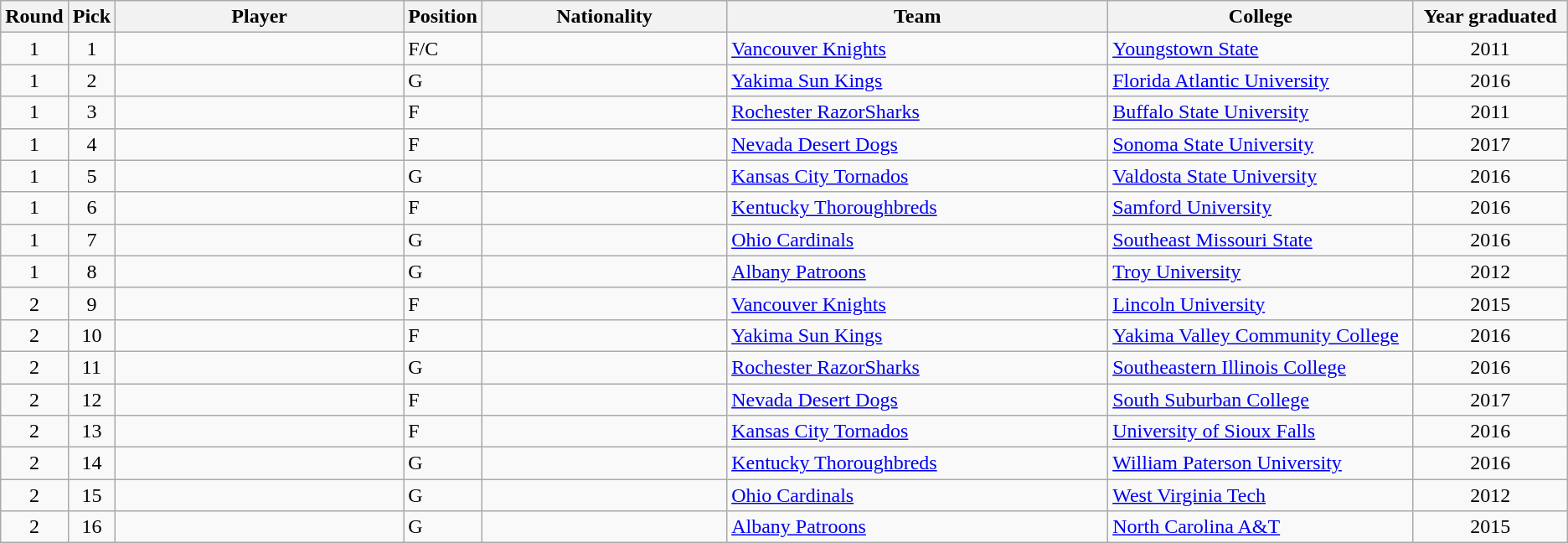<table class="wikitable sortable">
<tr>
<th width="1%">Round</th>
<th width="1%">Pick</th>
<th width="19%">Player</th>
<th width="1%">Position</th>
<th width="16%">Nationality</th>
<th width="25%">Team</th>
<th width="20%">College</th>
<th width="10%">Year graduated</th>
</tr>
<tr>
<td align=center>1</td>
<td align=center>1</td>
<td></td>
<td>F/C</td>
<td></td>
<td><a href='#'>Vancouver Knights</a></td>
<td><a href='#'>Youngstown State</a></td>
<td align=center>2011</td>
</tr>
<tr>
<td align=center>1</td>
<td align=center>2</td>
<td></td>
<td>G</td>
<td></td>
<td><a href='#'>Yakima Sun Kings</a></td>
<td><a href='#'>Florida Atlantic University</a></td>
<td align=center>2016</td>
</tr>
<tr>
<td align=center>1</td>
<td align=center>3</td>
<td></td>
<td>F</td>
<td></td>
<td><a href='#'>Rochester RazorSharks</a></td>
<td><a href='#'>Buffalo State University</a></td>
<td align=center>2011</td>
</tr>
<tr>
<td align=center>1</td>
<td align=center>4</td>
<td></td>
<td>F</td>
<td></td>
<td><a href='#'>Nevada Desert Dogs</a></td>
<td><a href='#'>Sonoma State University</a></td>
<td align=center>2017</td>
</tr>
<tr>
<td align=center>1</td>
<td align=center>5</td>
<td></td>
<td>G</td>
<td></td>
<td><a href='#'>Kansas City Tornados</a></td>
<td><a href='#'>Valdosta State University</a></td>
<td align=center>2016</td>
</tr>
<tr>
<td align=center>1</td>
<td align=center>6</td>
<td></td>
<td>F</td>
<td></td>
<td><a href='#'>Kentucky Thoroughbreds</a></td>
<td><a href='#'>Samford University</a></td>
<td align=center>2016</td>
</tr>
<tr>
<td align=center>1</td>
<td align=center>7</td>
<td></td>
<td>G</td>
<td></td>
<td><a href='#'>Ohio Cardinals</a></td>
<td><a href='#'>Southeast Missouri State</a></td>
<td align=center>2016</td>
</tr>
<tr>
<td align=center>1</td>
<td align=center>8</td>
<td></td>
<td>G</td>
<td></td>
<td><a href='#'>Albany Patroons</a></td>
<td><a href='#'>Troy University</a></td>
<td align=center>2012</td>
</tr>
<tr>
<td align=center>2</td>
<td align=center>9</td>
<td></td>
<td>F</td>
<td></td>
<td><a href='#'>Vancouver Knights</a></td>
<td><a href='#'>Lincoln University</a></td>
<td align=center>2015</td>
</tr>
<tr>
<td align=center>2</td>
<td align=center>10</td>
<td></td>
<td>F</td>
<td></td>
<td><a href='#'>Yakima Sun Kings</a></td>
<td><a href='#'>Yakima Valley Community College</a></td>
<td align=center>2016</td>
</tr>
<tr>
<td align=center>2</td>
<td align=center>11</td>
<td></td>
<td>G</td>
<td></td>
<td><a href='#'>Rochester RazorSharks</a></td>
<td><a href='#'>Southeastern Illinois College</a></td>
<td align=center>2016</td>
</tr>
<tr>
<td align=center>2</td>
<td align=center>12</td>
<td></td>
<td>F</td>
<td></td>
<td><a href='#'>Nevada Desert Dogs</a></td>
<td><a href='#'>South Suburban College</a></td>
<td align=center>2017</td>
</tr>
<tr>
<td align=center>2</td>
<td align=center>13</td>
<td></td>
<td>F</td>
<td></td>
<td><a href='#'>Kansas City Tornados</a></td>
<td><a href='#'>University of Sioux Falls</a></td>
<td align=center>2016</td>
</tr>
<tr>
<td align=center>2</td>
<td align=center>14</td>
<td></td>
<td>G</td>
<td></td>
<td><a href='#'>Kentucky Thoroughbreds</a></td>
<td><a href='#'>William Paterson University</a></td>
<td align=center>2016</td>
</tr>
<tr>
<td align=center>2</td>
<td align=center>15</td>
<td></td>
<td>G</td>
<td></td>
<td><a href='#'>Ohio Cardinals</a></td>
<td><a href='#'>West Virginia Tech</a></td>
<td align=center>2012</td>
</tr>
<tr>
<td align=center>2</td>
<td align=center>16</td>
<td></td>
<td>G</td>
<td></td>
<td><a href='#'>Albany Patroons</a></td>
<td><a href='#'>North Carolina A&T</a></td>
<td align=center>2015</td>
</tr>
</table>
